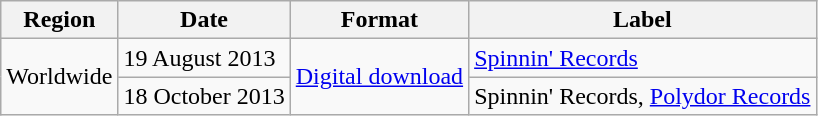<table class=wikitable>
<tr>
<th>Region</th>
<th>Date</th>
<th>Format</th>
<th>Label</th>
</tr>
<tr>
<td rowspan="2">Worldwide</td>
<td>19 August 2013</td>
<td rowspan="2"><a href='#'>Digital download</a></td>
<td><a href='#'>Spinnin' Records</a></td>
</tr>
<tr>
<td>18 October 2013</td>
<td>Spinnin' Records, <a href='#'>Polydor Records</a></td>
</tr>
</table>
